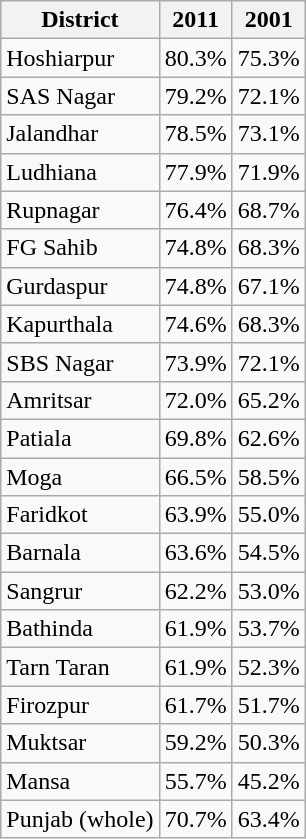<table class="wikitable sortable">
<tr>
<th>District</th>
<th>2011</th>
<th>2001</th>
</tr>
<tr>
<td>Hoshiarpur</td>
<td>80.3%</td>
<td>75.3%</td>
</tr>
<tr>
<td>SAS Nagar</td>
<td>79.2%</td>
<td>72.1%</td>
</tr>
<tr>
<td>Jalandhar</td>
<td>78.5%</td>
<td>73.1%</td>
</tr>
<tr>
<td>Ludhiana</td>
<td>77.9%</td>
<td>71.9%</td>
</tr>
<tr>
<td>Rupnagar</td>
<td>76.4%</td>
<td>68.7%</td>
</tr>
<tr>
<td>FG Sahib</td>
<td>74.8%</td>
<td>68.3%</td>
</tr>
<tr>
<td>Gurdaspur</td>
<td>74.8%</td>
<td>67.1%</td>
</tr>
<tr>
<td>Kapurthala</td>
<td>74.6%</td>
<td>68.3%</td>
</tr>
<tr>
<td>SBS Nagar</td>
<td>73.9%</td>
<td>72.1%</td>
</tr>
<tr>
<td>Amritsar</td>
<td>72.0%</td>
<td>65.2%</td>
</tr>
<tr>
<td>Patiala</td>
<td>69.8%</td>
<td>62.6%</td>
</tr>
<tr>
<td>Moga</td>
<td>66.5%</td>
<td>58.5%</td>
</tr>
<tr>
<td>Faridkot</td>
<td>63.9%</td>
<td>55.0%</td>
</tr>
<tr>
<td>Barnala</td>
<td>63.6%</td>
<td>54.5%</td>
</tr>
<tr>
<td>Sangrur</td>
<td>62.2%</td>
<td>53.0%</td>
</tr>
<tr>
<td>Bathinda</td>
<td>61.9%</td>
<td>53.7%</td>
</tr>
<tr>
<td>Tarn Taran</td>
<td>61.9%</td>
<td>52.3%</td>
</tr>
<tr>
<td>Firozpur</td>
<td>61.7%</td>
<td>51.7%</td>
</tr>
<tr>
<td>Muktsar</td>
<td>59.2%</td>
<td>50.3%</td>
</tr>
<tr>
<td>Mansa</td>
<td>55.7%</td>
<td>45.2%</td>
</tr>
<tr>
<td>Punjab (whole)</td>
<td>70.7%</td>
<td>63.4%</td>
</tr>
</table>
